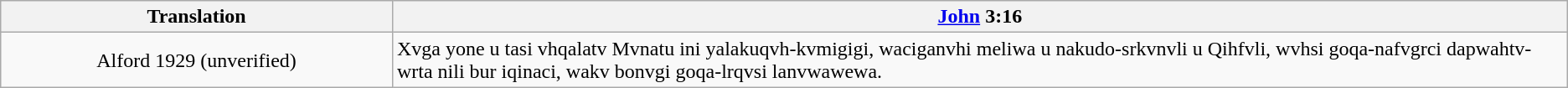<table class="wikitable">
<tr>
<th style="text-align:center; width:25%;">Translation</th>
<th><a href='#'>John</a> 3:16</th>
</tr>
<tr>
<td style="text-align:center;">Alford 1929 (unverified)</td>
<td>Xvga yone u tasi vhqalatv Mvnatu ini yalakuqvh-kvmigigi, waciganvhi meliwa u nakudo-srkvnvli u Qihfvli, wvhsi goqa-nafvgrci dapwahtv-wrta nili bur iqinaci, wakv bonvgi goqa-lrqvsi lanvwawewa.</td>
</tr>
</table>
